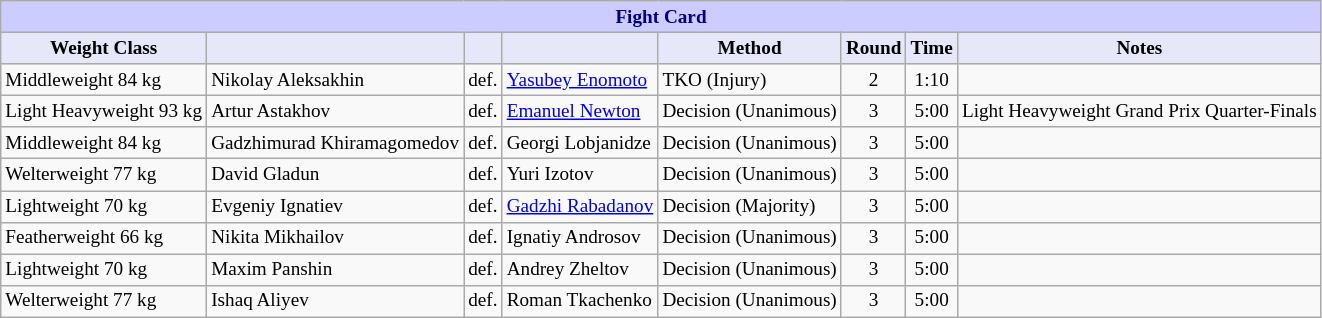<table class="wikitable" style="font-size: 80%;">
<tr>
<th colspan="8" style="background-color: #ccf; color: #000080; text-align: center;"><strong>Fight Card</strong></th>
</tr>
<tr>
<th colspan="1" style="background-color: #E6E8FA; color: #000000; text-align: center;">Weight Class</th>
<th colspan="1" style="background-color: #E6E8FA; color: #000000; text-align: center;"></th>
<th colspan="1" style="background-color: #E6E8FA; color: #000000; text-align: center;"></th>
<th colspan="1" style="background-color: #E6E8FA; color: #000000; text-align: center;"></th>
<th colspan="1" style="background-color: #E6E8FA; color: #000000; text-align: center;">Method</th>
<th colspan="1" style="background-color: #E6E8FA; color: #000000; text-align: center;">Round</th>
<th colspan="1" style="background-color: #E6E8FA; color: #000000; text-align: center;">Time</th>
<th colspan="1" style="background-color: #E6E8FA; color: #000000; text-align: center;">Notes</th>
</tr>
<tr>
<td>Middleweight 84 kg</td>
<td> Nikolay Aleksakhin</td>
<td>def.</td>
<td> <a href='#'>Yasubey Enomoto</a></td>
<td>TKO (Injury)</td>
<td align=center>2</td>
<td align=center>1:10</td>
<td></td>
</tr>
<tr>
<td>Light Heavyweight 93 kg</td>
<td> Artur Astakhov</td>
<td>def.</td>
<td> <a href='#'>Emanuel Newton</a></td>
<td>Decision (Unanimous)</td>
<td align=center>3</td>
<td align=center>5:00</td>
<td>Light Heavyweight Grand Prix Quarter-Finals</td>
</tr>
<tr>
<td>Middleweight 84 kg</td>
<td> Gadzhimurad Khiramagomedov</td>
<td>def.</td>
<td> Georgi Lobjanidze</td>
<td>Decision (Unanimous)</td>
<td align=center>3</td>
<td align=center>5:00</td>
<td></td>
</tr>
<tr>
<td>Welterweight 77 kg</td>
<td> David Gladun</td>
<td>def.</td>
<td> Yuri Izotov</td>
<td>Decision (Unanimous)</td>
<td align=center>3</td>
<td align=center>5:00</td>
<td></td>
</tr>
<tr>
<td>Lightweight 70 kg</td>
<td> Evgeniy Ignatiev</td>
<td>def.</td>
<td> <a href='#'>Gadzhi Rabadanov</a></td>
<td>Decision (Majority)</td>
<td align=center>3</td>
<td align=center>5:00</td>
<td></td>
</tr>
<tr>
<td>Featherweight 66 kg</td>
<td> Nikita  Mikhailov</td>
<td>def.</td>
<td> Ignatiy Androsov</td>
<td>Decision (Unanimous)</td>
<td align=center>3</td>
<td align=center>5:00</td>
<td></td>
</tr>
<tr>
<td>Lightweight 70 kg</td>
<td> Maxim Panshin</td>
<td>def.</td>
<td> Andrey Zheltov</td>
<td>Decision (Unanimous)</td>
<td align=center>3</td>
<td align=center>5:00</td>
<td></td>
</tr>
<tr>
<td>Welterweight 77 kg</td>
<td> Ishaq Aliyev</td>
<td>def.</td>
<td> Roman Tkachenko</td>
<td>Decision (Unanimous)</td>
<td align=center>3</td>
<td align=center>5:00</td>
<td></td>
</tr>
</table>
